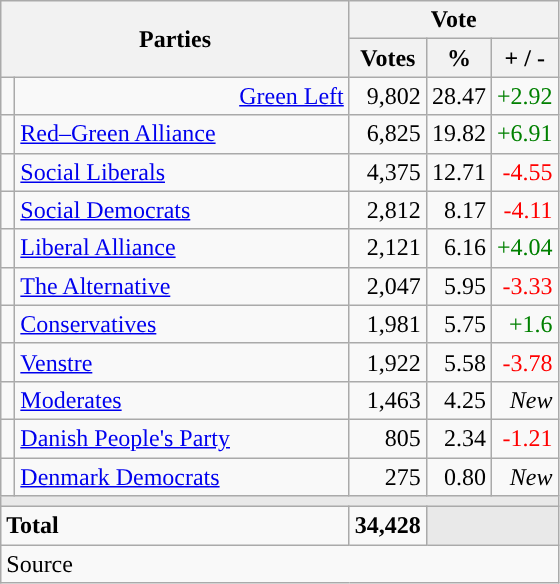<table class="wikitable" style="text-align:right;">
<tr>
<th style="text-align:centre;" rowspan="2" colspan="2" width="225">Parties</th>
<th colspan="3">Vote</th>
</tr>
<tr>
<th width="15">Votes</th>
<th width="15">%</th>
<th width="15">+ / -</th>
</tr>
<tr>
<td width=2 bgcolor=></td>
<td><a href='#'>Green Left</a></td>
<td>9,802</td>
<td>28.47</td>
<td style=color:green;>+2.92</td>
</tr>
<tr>
<td width=2 bgcolor=></td>
<td align=left><a href='#'>Red–Green Alliance</a></td>
<td>6,825</td>
<td>19.82</td>
<td style=color:green;>+6.91</td>
</tr>
<tr>
<td width=2 bgcolor=></td>
<td align=left><a href='#'>Social Liberals</a></td>
<td>4,375</td>
<td>12.71</td>
<td style=color:red;>-4.55</td>
</tr>
<tr>
<td width=2 bgcolor=></td>
<td align=left><a href='#'>Social Democrats</a></td>
<td>2,812</td>
<td>8.17</td>
<td style=color:red;>-4.11</td>
</tr>
<tr>
<td width=2 bgcolor=></td>
<td align=left><a href='#'>Liberal Alliance</a></td>
<td>2,121</td>
<td>6.16</td>
<td style=color:green;>+4.04</td>
</tr>
<tr>
<td width=2 bgcolor=></td>
<td align=left><a href='#'>The Alternative</a></td>
<td>2,047</td>
<td>5.95</td>
<td style=color:red;>-3.33</td>
</tr>
<tr>
<td width=2 bgcolor=></td>
<td align=left><a href='#'>Conservatives</a></td>
<td>1,981</td>
<td>5.75</td>
<td style=color:green;>+1.6</td>
</tr>
<tr>
<td width=2 bgcolor=></td>
<td align=left><a href='#'>Venstre</a></td>
<td>1,922</td>
<td>5.58</td>
<td style=color:red;>-3.78</td>
</tr>
<tr>
<td width=2 bgcolor=></td>
<td align=left><a href='#'>Moderates</a></td>
<td>1,463</td>
<td>4.25</td>
<td><em>New</em></td>
</tr>
<tr>
<td width=2 bgcolor=></td>
<td align=left><a href='#'>Danish People's Party</a></td>
<td>805</td>
<td>2.34</td>
<td style=color:red;>-1.21</td>
</tr>
<tr>
<td width=2 bgcolor=></td>
<td align=left><a href='#'>Denmark Democrats</a></td>
<td>275</td>
<td>0.80</td>
<td><em>New</em></td>
</tr>
<tr>
<td colspan="7" bgcolor="#E9E9E9"></td>
</tr>
<tr>
<td align="left" colspan="2"><strong>Total</strong></td>
<td><strong>34,428</strong></td>
<td bgcolor=#E9E9E9 colspan=2></td>
</tr>
<tr>
<td align="left" colspan="6">Source</td>
</tr>
</table>
